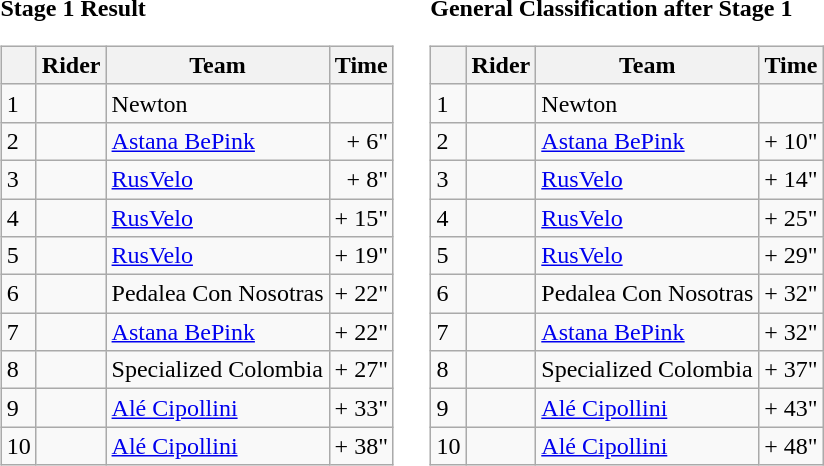<table>
<tr>
<td><strong>Stage 1 Result</strong><br><table class="wikitable">
<tr>
<th></th>
<th>Rider</th>
<th>Team</th>
<th>Time</th>
</tr>
<tr>
<td>1</td>
<td></td>
<td>Newton</td>
<td align="right"></td>
</tr>
<tr>
<td>2</td>
<td></td>
<td><a href='#'>Astana BePink</a></td>
<td align="right">+ 6"</td>
</tr>
<tr>
<td>3</td>
<td></td>
<td><a href='#'>RusVelo</a></td>
<td align="right">+ 8"</td>
</tr>
<tr>
<td>4</td>
<td></td>
<td><a href='#'>RusVelo</a></td>
<td align="right">+ 15"</td>
</tr>
<tr>
<td>5</td>
<td></td>
<td><a href='#'>RusVelo</a></td>
<td align="right">+ 19"</td>
</tr>
<tr>
<td>6</td>
<td></td>
<td>Pedalea Con Nosotras</td>
<td align="right">+ 22"</td>
</tr>
<tr>
<td>7</td>
<td></td>
<td><a href='#'>Astana BePink</a></td>
<td align="right">+ 22"</td>
</tr>
<tr>
<td>8</td>
<td></td>
<td>Specialized Colombia</td>
<td align="right">+ 27"</td>
</tr>
<tr>
<td>9</td>
<td></td>
<td><a href='#'>Alé Cipollini</a></td>
<td align="right">+ 33"</td>
</tr>
<tr>
<td>10</td>
<td></td>
<td><a href='#'>Alé Cipollini</a></td>
<td align="right">+ 38"</td>
</tr>
</table>
</td>
<td></td>
<td><strong>General Classification after Stage 1</strong><br><table class="wikitable">
<tr>
<th></th>
<th>Rider</th>
<th>Team</th>
<th>Time</th>
</tr>
<tr>
<td>1</td>
<td> </td>
<td>Newton</td>
<td align="right"></td>
</tr>
<tr>
<td>2</td>
<td></td>
<td><a href='#'>Astana BePink</a></td>
<td align="right">+ 10"</td>
</tr>
<tr>
<td>3</td>
<td></td>
<td><a href='#'>RusVelo</a></td>
<td align="right">+ 14"</td>
</tr>
<tr>
<td>4</td>
<td></td>
<td><a href='#'>RusVelo</a></td>
<td align="right">+ 25"</td>
</tr>
<tr>
<td>5</td>
<td></td>
<td><a href='#'>RusVelo</a></td>
<td align="right">+ 29"</td>
</tr>
<tr>
<td>6</td>
<td></td>
<td>Pedalea Con Nosotras</td>
<td align="right">+ 32"</td>
</tr>
<tr>
<td>7</td>
<td></td>
<td><a href='#'>Astana BePink</a></td>
<td align="right">+ 32"</td>
</tr>
<tr>
<td>8</td>
<td></td>
<td>Specialized Colombia</td>
<td align="right">+ 37"</td>
</tr>
<tr>
<td>9</td>
<td> </td>
<td><a href='#'>Alé Cipollini</a></td>
<td align="right">+ 43"</td>
</tr>
<tr>
<td>10</td>
<td></td>
<td><a href='#'>Alé Cipollini</a></td>
<td align="right">+ 48"</td>
</tr>
</table>
</td>
</tr>
</table>
